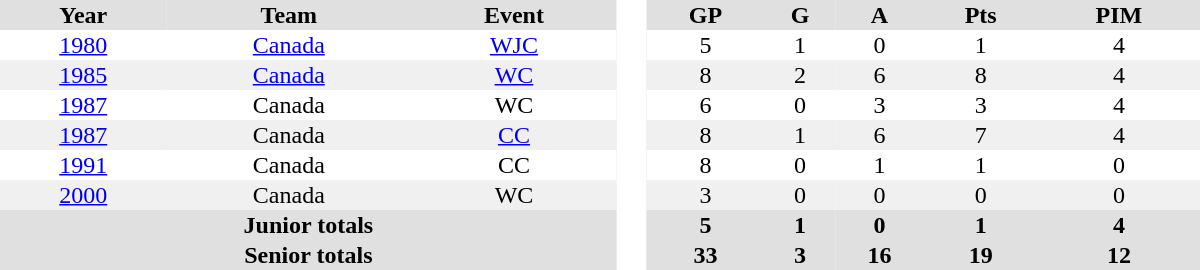<table border="0" cellpadding="1" cellspacing="0" style="text-align:center; width:50em">
<tr ALIGN="center" bgcolor="#e0e0e0">
<th>Year</th>
<th>Team</th>
<th>Event</th>
<th rowspan="99" bgcolor="#ffffff"> </th>
<th>GP</th>
<th>G</th>
<th>A</th>
<th>Pts</th>
<th>PIM</th>
</tr>
<tr>
<td><a href='#'>1980</a></td>
<td><a href='#'>Canada</a></td>
<td><a href='#'>WJC</a></td>
<td>5</td>
<td>1</td>
<td>0</td>
<td>1</td>
<td>4</td>
</tr>
<tr bgcolor="#f0f0f0">
<td><a href='#'>1985</a></td>
<td><a href='#'>Canada</a></td>
<td><a href='#'>WC</a></td>
<td>8</td>
<td>2</td>
<td>6</td>
<td>8</td>
<td>4</td>
</tr>
<tr>
<td><a href='#'>1987</a></td>
<td>Canada</td>
<td>WC</td>
<td>6</td>
<td>0</td>
<td>3</td>
<td>3</td>
<td>4</td>
</tr>
<tr bgcolor="#f0f0f0">
<td><a href='#'>1987</a></td>
<td>Canada</td>
<td><a href='#'>CC</a></td>
<td>8</td>
<td>1</td>
<td>6</td>
<td>7</td>
<td>4</td>
</tr>
<tr>
<td><a href='#'>1991</a></td>
<td>Canada</td>
<td>CC</td>
<td>8</td>
<td>0</td>
<td>1</td>
<td>1</td>
<td>0</td>
</tr>
<tr bgcolor="#f0f0f0">
<td><a href='#'>2000</a></td>
<td>Canada</td>
<td>WC</td>
<td>3</td>
<td>0</td>
<td>0</td>
<td>0</td>
<td>0</td>
</tr>
<tr style="background:#e0e0e0;">
<th colspan="3">Junior totals</th>
<th>5</th>
<th>1</th>
<th>0</th>
<th>1</th>
<th>4</th>
</tr>
<tr style="background:#e0e0e0;">
<th colspan="3">Senior totals</th>
<th>33</th>
<th>3</th>
<th>16</th>
<th>19</th>
<th>12</th>
</tr>
</table>
